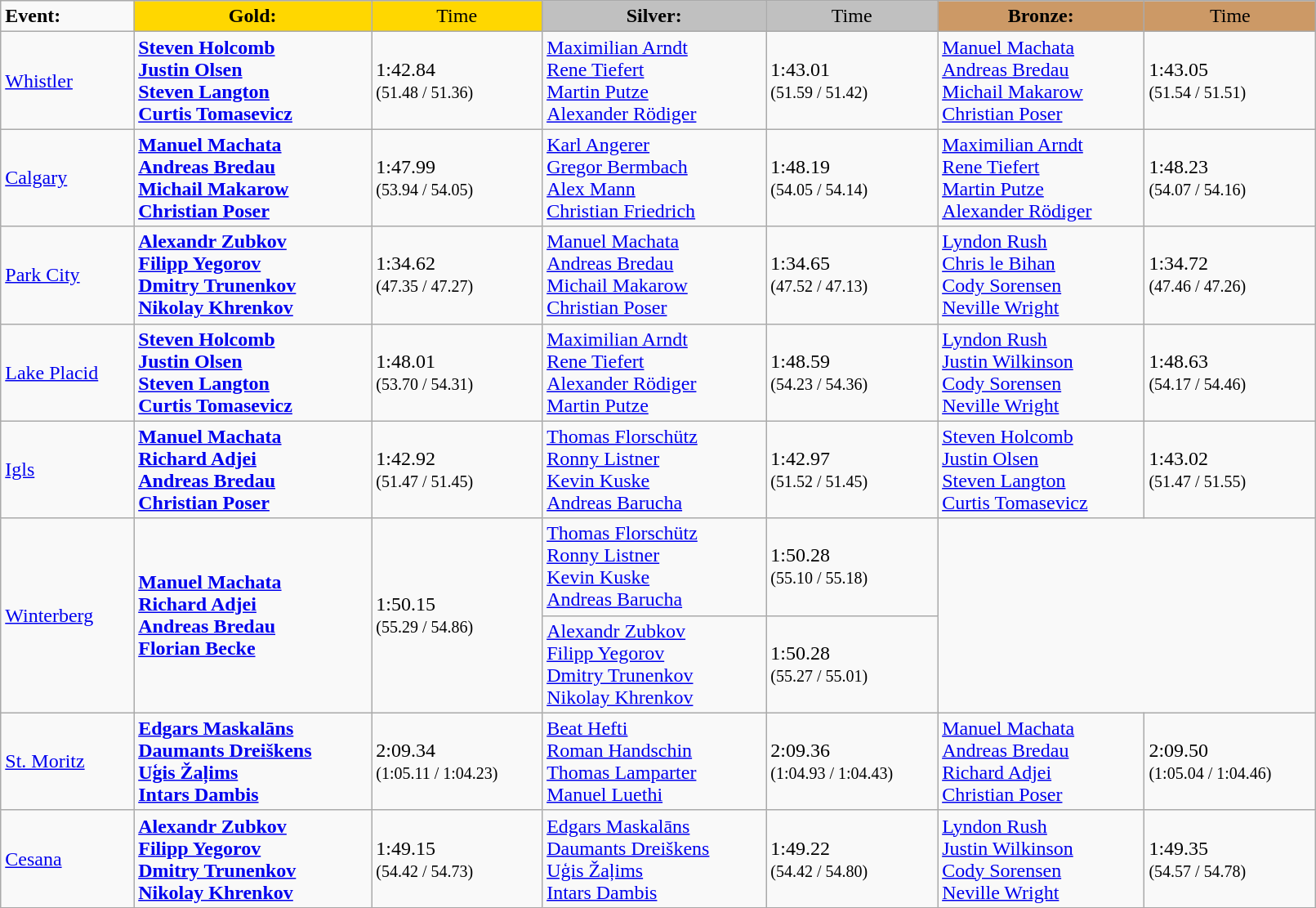<table class="wikitable" width=85%>
<tr>
<td><strong>Event:</strong></td>
<td style="text-align:center;background-color:gold;"><strong>Gold:</strong></td>
<td style="text-align:center;background-color:gold;">Time</td>
<td style="text-align:center;background-color:silver;"><strong>Silver:</strong></td>
<td style="text-align:center;background-color:silver;">Time</td>
<td style="text-align:center;background-color:#CC9966;"><strong>Bronze:</strong></td>
<td style="text-align:center;background-color:#CC9966;">Time</td>
</tr>
<tr>
<td><a href='#'>Whistler</a></td>
<td><strong><a href='#'>Steven Holcomb</a><br><a href='#'>Justin Olsen</a><br><a href='#'>Steven Langton</a><br><a href='#'>Curtis Tomasevicz</a><br><small></small></strong></td>
<td>1:42.84 <br> <small>(51.48 / 51.36)</small></td>
<td><a href='#'>Maximilian Arndt</a><br><a href='#'>Rene Tiefert</a><br><a href='#'>Martin Putze</a><br><a href='#'>Alexander Rödiger</a><br><small></small></td>
<td>1:43.01 <br> <small>(51.59 / 51.42)</small></td>
<td><a href='#'>Manuel Machata</a><br><a href='#'>Andreas Bredau</a><br><a href='#'>Michail Makarow</a><br><a href='#'>Christian Poser</a><br><small></small></td>
<td>1:43.05 <br> <small>(51.54 / 51.51)</small></td>
</tr>
<tr>
<td><a href='#'>Calgary</a></td>
<td><strong><a href='#'>Manuel Machata</a><br><a href='#'>Andreas Bredau</a><br><a href='#'>Michail Makarow</a><br><a href='#'>Christian Poser</a><br><small></small></strong></td>
<td>1:47.99 <br> <small>(53.94 / 54.05)</small></td>
<td><a href='#'>Karl Angerer</a><br><a href='#'>Gregor Bermbach</a><br><a href='#'>Alex Mann</a><br><a href='#'>Christian Friedrich</a><br><small></small></td>
<td>1:48.19 <br> <small>(54.05 / 54.14)</small></td>
<td><a href='#'>Maximilian Arndt</a><br><a href='#'>Rene Tiefert</a><br><a href='#'>Martin Putze</a><br><a href='#'>Alexander Rödiger</a><br><small></small></td>
<td>1:48.23 <br> <small>(54.07 / 54.16)</small></td>
</tr>
<tr>
<td><a href='#'>Park City</a></td>
<td><strong><a href='#'>Alexandr Zubkov</a><br><a href='#'>Filipp Yegorov</a><br><a href='#'>Dmitry Trunenkov</a><br><a href='#'>Nikolay Khrenkov</a><br><small></small></strong></td>
<td>1:34.62 <br> <small>(47.35 / 47.27)</small></td>
<td><a href='#'>Manuel Machata</a><br><a href='#'>Andreas Bredau</a><br><a href='#'>Michail Makarow</a><br><a href='#'>Christian Poser</a><br><small></small></td>
<td>1:34.65 <br> <small>(47.52 / 47.13)</small></td>
<td><a href='#'>Lyndon Rush</a><br><a href='#'>Chris le Bihan</a><br><a href='#'>Cody Sorensen</a><br><a href='#'>Neville Wright</a><br><small></small></td>
<td>1:34.72 <br> <small>(47.46 / 47.26)</small></td>
</tr>
<tr>
<td><a href='#'>Lake Placid</a></td>
<td><strong><a href='#'>Steven Holcomb</a><br><a href='#'>Justin Olsen</a><br><a href='#'>Steven Langton</a><br><a href='#'>Curtis Tomasevicz</a><br><small></small></strong></td>
<td>1:48.01  <br> <small>(53.70 / 54.31)</small></td>
<td><a href='#'>Maximilian Arndt</a><br><a href='#'>Rene Tiefert</a><br><a href='#'>Alexander Rödiger</a><br><a href='#'>Martin Putze</a><br><small></small></td>
<td>1:48.59 <br> <small>(54.23 / 54.36)</small></td>
<td><a href='#'>Lyndon Rush</a><br><a href='#'>Justin Wilkinson</a><br><a href='#'>Cody Sorensen</a><br><a href='#'>Neville Wright</a><br><small></small></td>
<td>1:48.63 <br> <small>(54.17 / 54.46)</small></td>
</tr>
<tr>
<td><a href='#'>Igls</a></td>
<td><strong><a href='#'>Manuel Machata</a><br><a href='#'>Richard Adjei</a><br><a href='#'>Andreas Bredau</a><br><a href='#'>Christian Poser</a><br><small></small></strong></td>
<td>1:42.92  <br> <small>(51.47 / 51.45)</small></td>
<td><a href='#'>Thomas Florschütz</a><br><a href='#'>Ronny Listner</a><br><a href='#'>Kevin Kuske</a><br><a href='#'>Andreas Barucha</a><br><small></small></td>
<td>1:42.97<br> <small>(51.52 / 51.45)</small></td>
<td><a href='#'>Steven Holcomb</a><br><a href='#'>Justin Olsen</a><br><a href='#'>Steven Langton</a><br><a href='#'>Curtis Tomasevicz</a><br><small></small></td>
<td>1:43.02 <br> <small>(51.47 / 51.55)</small></td>
</tr>
<tr>
<td rowspan="2"><a href='#'>Winterberg</a></td>
<td rowspan="2"><strong><a href='#'>Manuel Machata</a><br><a href='#'>Richard Adjei</a><br><a href='#'>Andreas Bredau</a><br><a href='#'>Florian Becke</a><br><small></small></strong></td>
<td rowspan="2">1:50.15 <br> <small>(55.29 / 54.86)</small></td>
<td><a href='#'>Thomas Florschütz</a><br><a href='#'>Ronny Listner</a><br><a href='#'>Kevin Kuske</a><br><a href='#'>Andreas Barucha</a><br><small></small></td>
<td>1:50.28<br> <small>(55.10 / 55.18)</small></td>
<td rowspan="2" colspan="2"></td>
</tr>
<tr>
<td><a href='#'>Alexandr Zubkov</a><br><a href='#'>Filipp Yegorov</a><br><a href='#'>Dmitry Trunenkov</a><br><a href='#'>Nikolay Khrenkov</a><br><small></small></td>
<td>1:50.28<br> <small>(55.27 / 55.01)</small></td>
</tr>
<tr>
<td><a href='#'>St. Moritz</a></td>
<td><strong><a href='#'>Edgars Maskalāns</a><br><a href='#'>Daumants Dreiškens</a><br><a href='#'>Uģis Žaļims</a><br><a href='#'>Intars Dambis</a><br><small></small></strong></td>
<td>2:09.34 <br> <small>(1:05.11 / 1:04.23)</small></td>
<td><a href='#'>Beat Hefti</a><br><a href='#'>Roman Handschin</a><br><a href='#'>Thomas Lamparter</a><br><a href='#'>Manuel Luethi</a><br><small></small></td>
<td>2:09.36<br> <small>(1:04.93 / 1:04.43)</small></td>
<td><a href='#'>Manuel Machata</a><br><a href='#'>Andreas Bredau</a><br><a href='#'>Richard Adjei</a><br><a href='#'>Christian Poser</a><br><small></small></td>
<td>2:09.50 <br> <small>(1:05.04 / 1:04.46)</small></td>
</tr>
<tr>
<td><a href='#'>Cesana</a></td>
<td><strong><a href='#'>Alexandr Zubkov</a><br><a href='#'>Filipp Yegorov</a><br><a href='#'>Dmitry Trunenkov</a><br><a href='#'>Nikolay Khrenkov</a><br><small></small></strong></td>
<td>1:49.15 <br> <small>(54.42 / 54.73)</small></td>
<td><a href='#'>Edgars Maskalāns</a><br><a href='#'>Daumants Dreiškens</a><br><a href='#'>Uģis Žaļims</a><br><a href='#'>Intars Dambis</a><br><small></small></td>
<td>1:49.22 <br> <small>(54.42 / 54.80)</small></td>
<td><a href='#'>Lyndon Rush</a><br><a href='#'>Justin Wilkinson</a><br><a href='#'>Cody Sorensen</a><br><a href='#'>Neville Wright</a><br><small></small></td>
<td>1:49.35 <br> <small>(54.57 / 54.78)</small></td>
</tr>
</table>
